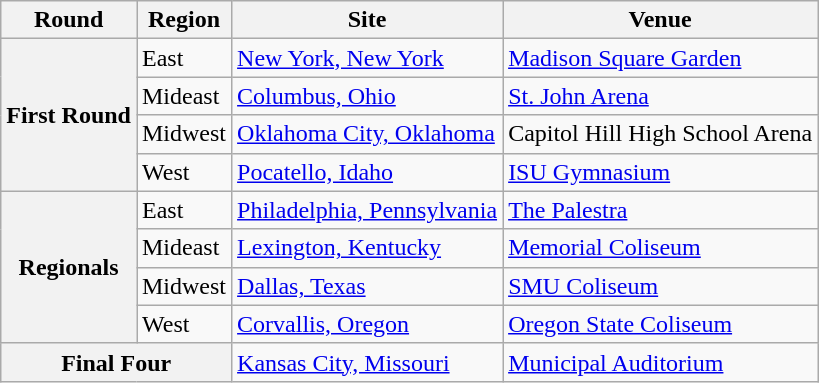<table class="wikitable">
<tr>
<th>Round</th>
<th>Region</th>
<th>Site</th>
<th>Venue</th>
</tr>
<tr>
<th rowspan="4">First Round</th>
<td>East</td>
<td><a href='#'>New York, New York</a></td>
<td><a href='#'>Madison Square Garden</a></td>
</tr>
<tr>
<td>Mideast</td>
<td><a href='#'>Columbus, Ohio</a></td>
<td><a href='#'>St. John Arena</a></td>
</tr>
<tr>
<td>Midwest</td>
<td><a href='#'>Oklahoma City, Oklahoma</a></td>
<td>Capitol Hill High School Arena</td>
</tr>
<tr>
<td>West</td>
<td><a href='#'>Pocatello, Idaho</a></td>
<td><a href='#'>ISU Gymnasium</a></td>
</tr>
<tr>
<th rowspan="4">Regionals</th>
<td>East</td>
<td><a href='#'>Philadelphia, Pennsylvania</a></td>
<td><a href='#'>The Palestra</a></td>
</tr>
<tr>
<td>Mideast</td>
<td><a href='#'>Lexington, Kentucky</a></td>
<td><a href='#'>Memorial Coliseum</a></td>
</tr>
<tr>
<td>Midwest</td>
<td><a href='#'>Dallas, Texas</a></td>
<td><a href='#'>SMU Coliseum</a></td>
</tr>
<tr>
<td>West</td>
<td><a href='#'>Corvallis, Oregon</a></td>
<td><a href='#'>Oregon State Coliseum</a></td>
</tr>
<tr>
<th colspan="2">Final Four</th>
<td><a href='#'>Kansas City, Missouri</a></td>
<td><a href='#'>Municipal Auditorium</a></td>
</tr>
</table>
